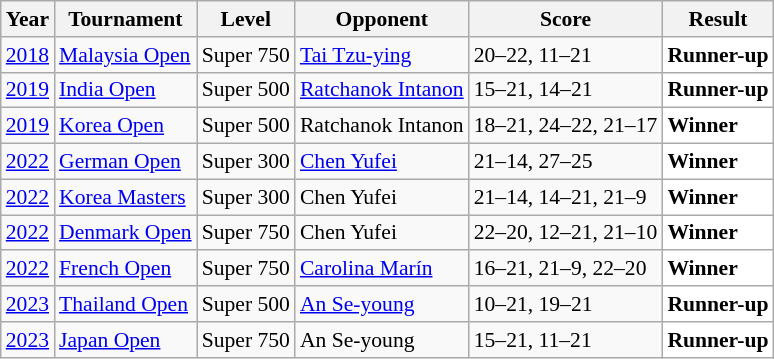<table class="sortable wikitable" style="font-size: 90%;">
<tr>
<th>Year</th>
<th>Tournament</th>
<th>Level</th>
<th>Opponent</th>
<th>Score</th>
<th>Result</th>
</tr>
<tr>
<td align="center"><a href='#'>2018</a></td>
<td align="left"><a href='#'>Malaysia Open</a></td>
<td align="left">Super 750</td>
<td align="left"> <a href='#'>Tai Tzu-ying</a></td>
<td align="left">20–22, 11–21</td>
<td style="text-align:left; background:white"> <strong>Runner-up</strong></td>
</tr>
<tr>
<td align="center"><a href='#'>2019</a></td>
<td align="left"><a href='#'>India Open</a></td>
<td align="left">Super 500</td>
<td align="left"> <a href='#'>Ratchanok Intanon</a></td>
<td align="left">15–21, 14–21</td>
<td style="text-align:left; background:white"> <strong>Runner-up</strong></td>
</tr>
<tr>
<td align="center"><a href='#'>2019</a></td>
<td align="left"><a href='#'>Korea Open</a></td>
<td align="left">Super 500</td>
<td align="left"> Ratchanok Intanon</td>
<td align="left">18–21, 24–22, 21–17</td>
<td style="text-align:left; background:white"> <strong>Winner</strong></td>
</tr>
<tr>
<td align="center"><a href='#'>2022</a></td>
<td align="left"><a href='#'>German Open</a></td>
<td align="left">Super 300</td>
<td align="left"> <a href='#'>Chen Yufei</a></td>
<td align="left">21–14, 27–25</td>
<td style="text-align:left; background:white"> <strong>Winner</strong></td>
</tr>
<tr>
<td align="center"><a href='#'>2022</a></td>
<td align="left"><a href='#'>Korea Masters</a></td>
<td align="left">Super 300</td>
<td align="left"> Chen Yufei</td>
<td align="left">21–14, 14–21, 21–9</td>
<td style="text-align:left; background:white"> <strong>Winner</strong></td>
</tr>
<tr>
<td align="center"><a href='#'>2022</a></td>
<td align="left"><a href='#'>Denmark Open</a></td>
<td align="left">Super 750</td>
<td align="left"> Chen Yufei</td>
<td align="left">22–20, 12–21, 21–10</td>
<td style="text-align:left; background:white"> <strong>Winner</strong></td>
</tr>
<tr>
<td align="center"><a href='#'>2022</a></td>
<td align="left"><a href='#'>French Open</a></td>
<td align="left">Super 750</td>
<td align="left"> <a href='#'>Carolina Marín</a></td>
<td align="left">16–21, 21–9, 22–20</td>
<td style="text-align:left; background:white"> <strong>Winner</strong></td>
</tr>
<tr>
<td align="center"><a href='#'>2023</a></td>
<td align="left"><a href='#'>Thailand Open</a></td>
<td align="left">Super 500</td>
<td align="left"> <a href='#'>An Se-young</a></td>
<td align="left">10–21, 19–21</td>
<td style="text-align:left; background:white"> <strong>Runner-up</strong></td>
</tr>
<tr>
<td align="center"><a href='#'>2023</a></td>
<td align="left"><a href='#'>Japan Open</a></td>
<td align="left">Super 750</td>
<td align="left"> An Se-young</td>
<td align="left">15–21, 11–21</td>
<td style="text-align:left; background:white"> <strong>Runner-up</strong></td>
</tr>
</table>
